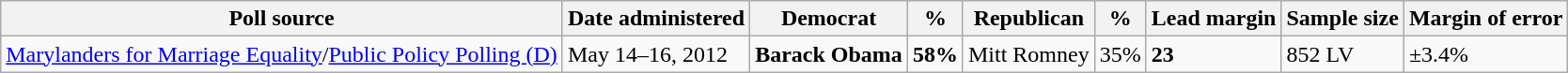<table class="wikitable">
<tr valign=bottom>
<th>Poll source</th>
<th>Date administered</th>
<th>Democrat</th>
<th>%</th>
<th>Republican</th>
<th>%</th>
<th>Lead margin</th>
<th>Sample size</th>
<th>Margin of error</th>
</tr>
<tr>
<td><a href='#'>Marylanders for Marriage Equality</a>/<a href='#'>Public Policy Polling (D)</a></td>
<td>May 14–16, 2012</td>
<td><strong>Barack Obama</strong></td>
<td><strong>58%</strong></td>
<td>Mitt Romney</td>
<td>35%</td>
<td><strong>23</strong></td>
<td>852 LV</td>
<td>±3.4%</td>
</tr>
</table>
